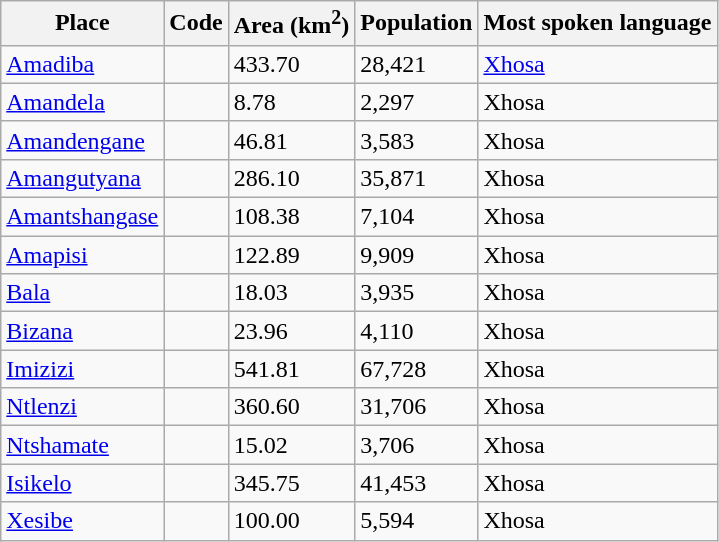<table class="wikitable sortable">
<tr>
<th>Place</th>
<th>Code</th>
<th>Area (km<sup>2</sup>)</th>
<th>Population</th>
<th>Most spoken language</th>
</tr>
<tr>
<td><a href='#'>Amadiba</a></td>
<td></td>
<td>433.70</td>
<td>28,421</td>
<td><a href='#'>Xhosa</a></td>
</tr>
<tr>
<td><a href='#'>Amandela</a></td>
<td></td>
<td>8.78</td>
<td>2,297</td>
<td>Xhosa</td>
</tr>
<tr>
<td><a href='#'>Amandengane</a></td>
<td></td>
<td>46.81</td>
<td>3,583</td>
<td>Xhosa</td>
</tr>
<tr>
<td><a href='#'>Amangutyana</a></td>
<td></td>
<td>286.10</td>
<td>35,871</td>
<td>Xhosa</td>
</tr>
<tr>
<td><a href='#'>Amantshangase</a></td>
<td></td>
<td>108.38</td>
<td>7,104</td>
<td>Xhosa</td>
</tr>
<tr>
<td><a href='#'>Amapisi</a></td>
<td></td>
<td>122.89</td>
<td>9,909</td>
<td>Xhosa</td>
</tr>
<tr>
<td><a href='#'>Bala</a></td>
<td></td>
<td>18.03</td>
<td>3,935</td>
<td>Xhosa</td>
</tr>
<tr>
<td><a href='#'>Bizana</a></td>
<td></td>
<td>23.96</td>
<td>4,110</td>
<td>Xhosa</td>
</tr>
<tr>
<td><a href='#'>Imizizi</a></td>
<td></td>
<td>541.81</td>
<td>67,728</td>
<td>Xhosa</td>
</tr>
<tr>
<td><a href='#'>Ntlenzi</a></td>
<td></td>
<td>360.60</td>
<td>31,706</td>
<td>Xhosa</td>
</tr>
<tr>
<td><a href='#'>Ntshamate</a></td>
<td></td>
<td>15.02</td>
<td>3,706</td>
<td>Xhosa</td>
</tr>
<tr>
<td><a href='#'>Isikelo</a></td>
<td></td>
<td>345.75</td>
<td>41,453</td>
<td>Xhosa</td>
</tr>
<tr>
<td><a href='#'>Xesibe</a></td>
<td></td>
<td>100.00</td>
<td>5,594</td>
<td>Xhosa</td>
</tr>
</table>
